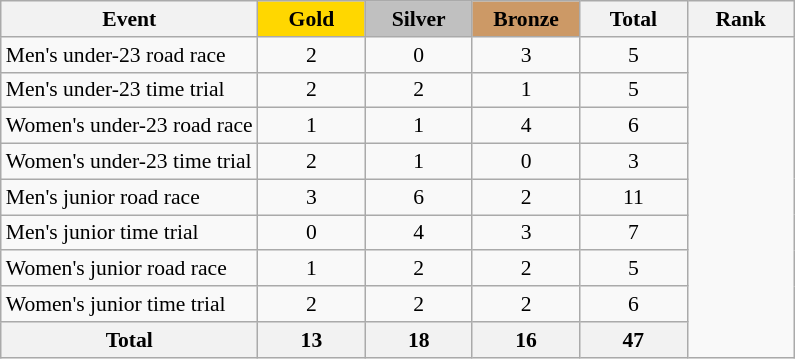<table class="wikitable sortable" border="1" style="text-align:center; font-size:90%;">
<tr>
<th style="width:15:em;">Event</th>
<td style="background:gold; width:4.5em; font-weight:bold;">Gold</td>
<td style="background:silver; width:4.5em; font-weight:bold;">Silver</td>
<td style="background:#cc9966; width:4.5em; font-weight:bold;">Bronze</td>
<th style="width:4.5em;">Total</th>
<th style="width:4.5em;">Rank</th>
</tr>
<tr>
<td align=left>Men's under-23 road race</td>
<td>2</td>
<td>0</td>
<td>3</td>
<td>5</td>
</tr>
<tr>
<td align=left>Men's under-23 time trial</td>
<td>2</td>
<td>2</td>
<td>1</td>
<td>5</td>
</tr>
<tr>
<td align=left>Women's under-23 road race</td>
<td>1</td>
<td>1</td>
<td>4</td>
<td>6</td>
</tr>
<tr>
<td align=left>Women's under-23 time trial</td>
<td>2</td>
<td>1</td>
<td>0</td>
<td>3</td>
</tr>
<tr>
<td align=left>Men's junior road race</td>
<td>3</td>
<td>6</td>
<td>2</td>
<td>11</td>
</tr>
<tr>
<td align=left>Men's junior time trial</td>
<td>0</td>
<td>4</td>
<td>3</td>
<td>7</td>
</tr>
<tr>
<td align=left>Women's junior road race</td>
<td>1</td>
<td>2</td>
<td>2</td>
<td>5</td>
</tr>
<tr>
<td align=left>Women's junior time trial</td>
<td>2</td>
<td>2</td>
<td>2</td>
<td>6</td>
</tr>
<tr>
<th>Total</th>
<th>13</th>
<th>18</th>
<th>16</th>
<th>47</th>
</tr>
</table>
